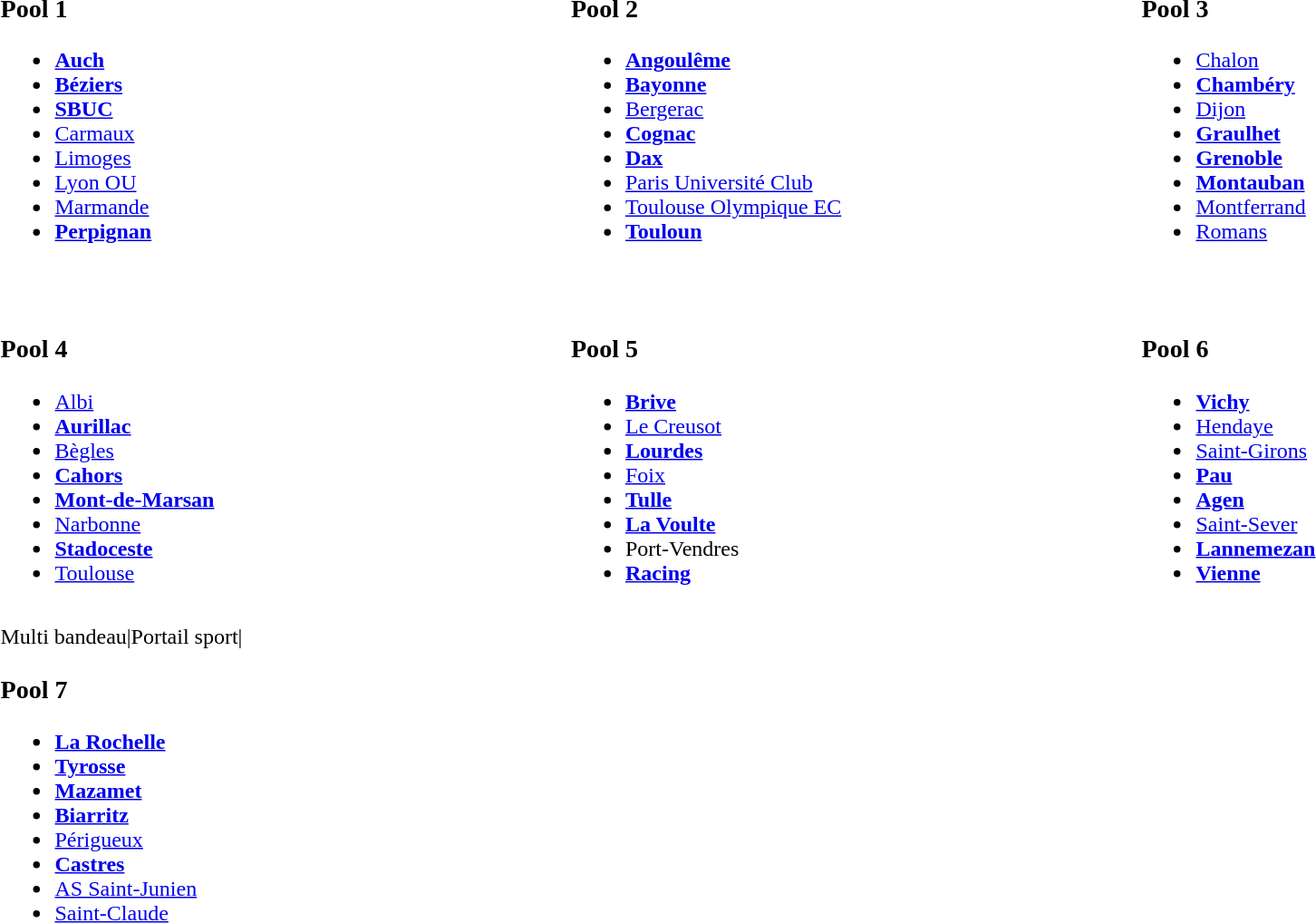<table width="100%" align="center" border="0" cellpadding="4" cellspacing="5">
<tr valign="top" align="left">
<td width="33%"><br><h3>Pool 1</h3><ul><li><strong><a href='#'>Auch</a></strong></li><li><strong><a href='#'>Béziers</a></strong></li><li><strong><a href='#'>SBUC</a></strong></li><li><a href='#'>Carmaux</a></li><li><a href='#'>Limoges</a></li><li><a href='#'>Lyon OU</a></li><li><a href='#'>Marmande</a></li><li><strong><a href='#'>Perpignan</a></strong></li></ul></td>
<td width="33%"><br><h3>Pool 2</h3><ul><li><strong><a href='#'>Angoulême</a></strong></li><li><strong><a href='#'>Bayonne</a></strong></li><li><a href='#'>Bergerac</a></li><li><strong><a href='#'>Cognac</a></strong></li><li><strong><a href='#'>Dax</a></strong></li><li><a href='#'>Paris Université Club</a></li><li><a href='#'>Toulouse Olympique EC</a></li><li><strong><a href='#'>Touloun</a></strong></li></ul></td>
<td width="33%"><br><h3>Pool 3</h3><ul><li><a href='#'>Chalon</a></li><li><strong><a href='#'>Chambéry</a></strong></li><li><a href='#'>Dijon</a></li><li><strong><a href='#'>Graulhet</a></strong></li><li><strong><a href='#'>Grenoble</a></strong></li><li><strong><a href='#'>Montauban</a></strong></li><li><a href='#'>Montferrand</a></li><li><a href='#'>Romans</a></li></ul></td>
</tr>
<tr valign="top" align="left">
<td width="33%"><br><h3>Pool 4</h3><ul><li><a href='#'>Albi</a></li><li><strong><a href='#'>Aurillac</a></strong></li><li><a href='#'>Bègles</a></li><li><strong><a href='#'>Cahors</a></strong></li><li><strong><a href='#'>Mont-de-Marsan</a></strong></li><li><a href='#'>Narbonne</a></li><li><strong><a href='#'>Stadoceste</a></strong></li><li><a href='#'>Toulouse</a></li></ul></td>
<td width="33%"><br><h3>Pool 5</h3><ul><li><strong><a href='#'>Brive</a></strong></li><li><a href='#'>Le Creusot</a></li><li><strong><a href='#'>Lourdes</a></strong></li><li><a href='#'>Foix</a></li><li><strong><a href='#'>Tulle</a></strong></li><li><strong><a href='#'>La Voulte</a></strong></li><li>Port-Vendres</li><li><strong><a href='#'>Racing</a></strong></li></ul></td>
<td width="33%"><br><h3>Pool 6</h3><ul><li><strong><a href='#'>Vichy</a></strong></li><li><a href='#'>Hendaye</a></li><li><a href='#'>Saint-Girons</a></li><li><strong><a href='#'>Pau</a></strong></li><li><strong><a href='#'>Agen</a></strong></li><li><a href='#'>Saint-Sever</a></li><li><strong><a href='#'>Lannemezan</a></strong></li><li><strong><a href='#'>Vienne</a></strong></li></ul></td>
</tr>
<tr valign="top" align="left">
<td width="33%">Multi bandeau|Portail sport|<br><h3>Pool 7</h3><ul><li><strong><a href='#'>La Rochelle</a></strong></li><li><strong><a href='#'>Tyrosse</a></strong></li><li><strong><a href='#'>Mazamet</a></strong></li><li><strong><a href='#'>Biarritz</a> </strong></li><li><a href='#'>Périgueux</a></li><li><strong><a href='#'>Castres</a></strong></li><li><a href='#'>AS Saint-Junien</a></li><li><a href='#'>Saint-Claude</a></li></ul></td>
<td width="33%"></td>
<td width="33%"></td>
</tr>
</table>
